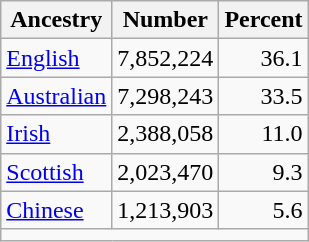<table class="wikitable" style="text-align:left">
<tr>
<th>Ancestry</th>
<th>Number</th>
<th>Percent</th>
</tr>
<tr align=right>
<td style="text-align:left;"><a href='#'>English</a></td>
<td>7,852,224</td>
<td>36.1</td>
</tr>
<tr align=right>
<td style="text-align:left;"><a href='#'>Australian</a></td>
<td>7,298,243</td>
<td>33.5</td>
</tr>
<tr align=right>
<td style="text-align:left;"><a href='#'>Irish</a></td>
<td>2,388,058</td>
<td>11.0</td>
</tr>
<tr align=right>
<td style="text-align:left;"><a href='#'>Scottish</a></td>
<td>2,023,470</td>
<td>9.3</td>
</tr>
<tr align=right>
<td style="text-align:left;"><a href='#'>Chinese</a></td>
<td>1,213,903</td>
<td>5.6</td>
</tr>
<tr>
<td colspan="3" style="text-align:left;"></td>
</tr>
</table>
